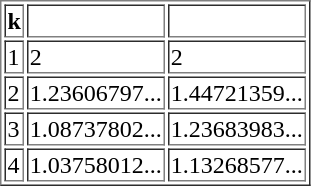<table border=1>
<tr>
<th>k</th>
<th></th>
<th></th>
</tr>
<tr>
<td>1</td>
<td>2</td>
<td>2</td>
</tr>
<tr>
<td>2</td>
<td>1.23606797...</td>
<td>1.44721359...</td>
</tr>
<tr>
<td>3</td>
<td>1.08737802...</td>
<td>1.23683983...</td>
</tr>
<tr>
<td>4</td>
<td>1.03758012...</td>
<td>1.13268577...</td>
</tr>
</table>
